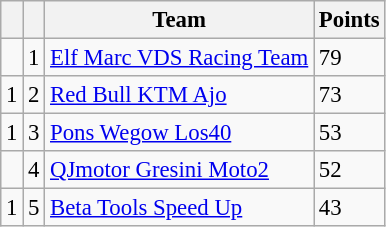<table class="wikitable" style="font-size: 95%;">
<tr>
<th></th>
<th></th>
<th>Team</th>
<th>Points</th>
</tr>
<tr>
<td></td>
<td align=center>1</td>
<td> <a href='#'>Elf Marc VDS Racing Team</a></td>
<td align=left>79</td>
</tr>
<tr>
<td> 1</td>
<td align=center>2</td>
<td> <a href='#'>Red Bull KTM Ajo</a></td>
<td align=left>73</td>
</tr>
<tr>
<td> 1</td>
<td align=center>3</td>
<td> <a href='#'>Pons Wegow Los40</a></td>
<td align=left>53</td>
</tr>
<tr>
<td></td>
<td align=center>4</td>
<td> <a href='#'>QJmotor Gresini Moto2</a></td>
<td align=left>52</td>
</tr>
<tr>
<td> 1</td>
<td align=center>5</td>
<td> <a href='#'>Beta Tools Speed Up</a></td>
<td align=left>43</td>
</tr>
</table>
